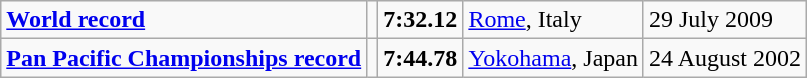<table class="wikitable">
<tr>
<td><strong><a href='#'>World record</a></strong></td>
<td></td>
<td><strong>7:32.12</strong></td>
<td><a href='#'>Rome</a>, Italy</td>
<td>29 July 2009</td>
</tr>
<tr>
<td><strong><a href='#'>Pan Pacific Championships record</a></strong></td>
<td></td>
<td><strong>7:44.78</strong></td>
<td><a href='#'>Yokohama</a>, Japan</td>
<td>24 August 2002</td>
</tr>
</table>
